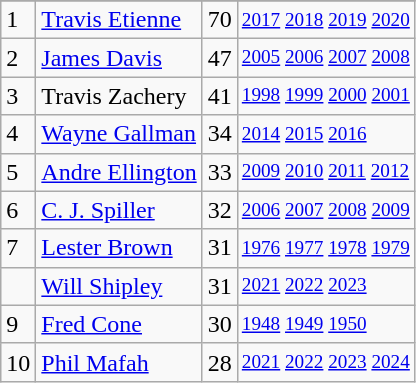<table class="wikitable">
<tr>
</tr>
<tr>
<td>1</td>
<td><a href='#'>Travis Etienne</a></td>
<td>70</td>
<td style="font-size:80%;"><a href='#'>2017</a> <a href='#'>2018</a> <a href='#'>2019</a> <a href='#'>2020</a></td>
</tr>
<tr>
<td>2</td>
<td><a href='#'>James Davis</a></td>
<td>47</td>
<td style="font-size:80%;"><a href='#'>2005</a> <a href='#'>2006</a> <a href='#'>2007</a> <a href='#'>2008</a></td>
</tr>
<tr>
<td>3</td>
<td>Travis Zachery</td>
<td>41</td>
<td style="font-size:80%;"><a href='#'>1998</a> <a href='#'>1999</a> <a href='#'>2000</a> <a href='#'>2001</a></td>
</tr>
<tr>
<td>4</td>
<td><a href='#'>Wayne Gallman</a></td>
<td>34</td>
<td style="font-size:80%;"><a href='#'>2014</a> <a href='#'>2015</a> <a href='#'>2016</a></td>
</tr>
<tr>
<td>5</td>
<td><a href='#'>Andre Ellington</a></td>
<td>33</td>
<td style="font-size:80%;"><a href='#'>2009</a> <a href='#'>2010</a> <a href='#'>2011</a> <a href='#'>2012</a></td>
</tr>
<tr>
<td>6</td>
<td><a href='#'>C. J. Spiller</a></td>
<td>32</td>
<td style="font-size:80%;"><a href='#'>2006</a> <a href='#'>2007</a> <a href='#'>2008</a> <a href='#'>2009</a></td>
</tr>
<tr>
<td>7</td>
<td><a href='#'>Lester Brown</a></td>
<td>31</td>
<td style="font-size:80%;"><a href='#'>1976</a> <a href='#'>1977</a> <a href='#'>1978</a> <a href='#'>1979</a></td>
</tr>
<tr>
<td></td>
<td><a href='#'>Will Shipley</a></td>
<td>31</td>
<td style="font-size:80%;"><a href='#'>2021</a> <a href='#'>2022</a> <a href='#'>2023</a></td>
</tr>
<tr>
<td>9</td>
<td><a href='#'>Fred Cone</a></td>
<td>30</td>
<td style="font-size:80%;"><a href='#'>1948</a> <a href='#'>1949</a> <a href='#'>1950</a></td>
</tr>
<tr>
<td>10</td>
<td><a href='#'>Phil Mafah</a></td>
<td>28</td>
<td style="font-size:80%;"><a href='#'>2021</a> <a href='#'>2022</a> <a href='#'>2023</a> <a href='#'>2024</a></td>
</tr>
</table>
